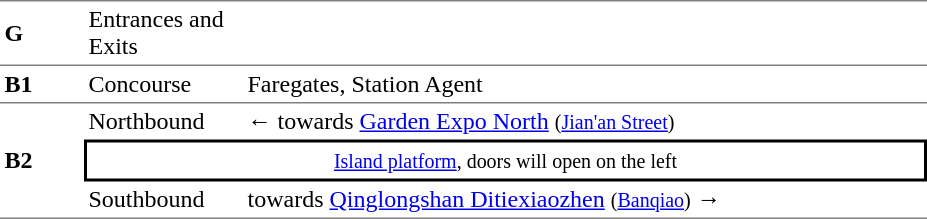<table table border=0 cellspacing=0 cellpadding=3>
<tr>
<td style="border-top:solid 1px gray;border-bottom:solid 0px gray;" width=50><strong>G</strong></td>
<td style="border-top:solid 1px gray;border-bottom:solid 0px gray;" width=100>Entrances and Exits</td>
<td style="border-top:solid 1px gray;border-bottom:solid 0px gray;" width=450></td>
</tr>
<tr>
<td style="border-top:solid 1px gray;border-bottom:solid 1px gray;" width=50><strong>B1</strong></td>
<td style="border-top:solid 1px gray;border-bottom:solid 1px gray;" width=100>Concourse</td>
<td style="border-top:solid 1px gray;border-bottom:solid 1px gray;" width=450>Faregates, Station Agent</td>
</tr>
<tr>
<td style="border-bottom:solid 1px gray;" rowspan=3><strong>B2</strong></td>
<td>Northbound</td>
<td>←  towards <a href='#'>Garden Expo North</a> <small>(<a href='#'>Jian'an Street</a>)</small></td>
</tr>
<tr>
<td style="border-right:solid 2px black;border-left:solid 2px black;border-top:solid 2px black;border-bottom:solid 2px black;text-align:center;" colspan=2><small><a href='#'>Island platform</a>, doors will open on the left</small></td>
</tr>
<tr>
<td style="border-bottom:solid 1px gray;">Southbound</td>
<td style="border-bottom:solid 1px gray;"> towards <a href='#'>Qinglongshan Ditiexiaozhen</a> <small>(<a href='#'>Banqiao</a>)</small> →</td>
</tr>
</table>
